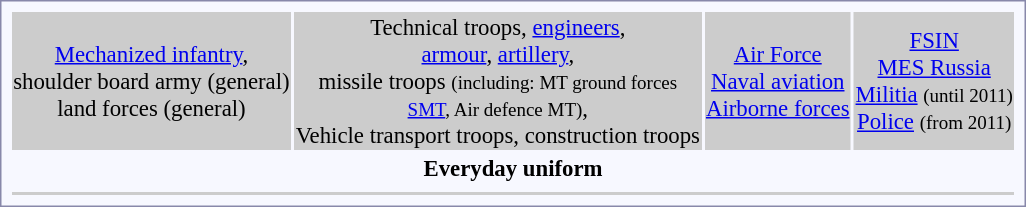<table style="border:1px solid #8888aa; background-color:#f7f8ff; padding:5px; font-size:95%; margin:1em auto;">
<tr bgcolor="#CCCCCC" align="center">
<td><a href='#'>Mechanized infantry</a>,<br>shoulder board army (general)<br>land forces (general)</td>
<td>Technical troops, <a href='#'>engineers</a>,<br><a href='#'>armour</a>, <a href='#'>artillery</a>,<br>missile troops <small>(including: MT ground forces<br><a href='#'>SMT</a>, Air defence MT)</small>,<br>Vehicle transport troops, construction troops</td>
<td><a href='#'>Air Force</a><br><a href='#'>Naval aviation</a><br><a href='#'>Airborne forces</a></td>
<td><a href='#'>FSIN</a><br><a href='#'>MES Russia</a><br><a href='#'>Militia</a> <small>(until 2011)</small><br><a href='#'>Police</a> <small>(from 2011)</small></td>
</tr>
<tr>
<th colspan=4; align="center">Everyday uniform</th>
</tr>
<tr style="text-align:center;">
<td></td>
<td></td>
<td></td>
<td></td>
</tr>
<tr bgcolor="#CCCCCC" align="center">
<th colspan=4></th>
</tr>
</table>
